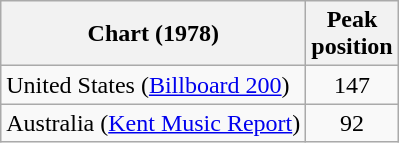<table class="wikitable">
<tr>
<th>Chart (1978)</th>
<th>Peak<br>position</th>
</tr>
<tr>
<td>United States (<a href='#'>Billboard 200</a>)</td>
<td align="center">147</td>
</tr>
<tr>
<td>Australia (<a href='#'>Kent Music Report</a>)</td>
<td style="text-align:center;">92</td>
</tr>
</table>
